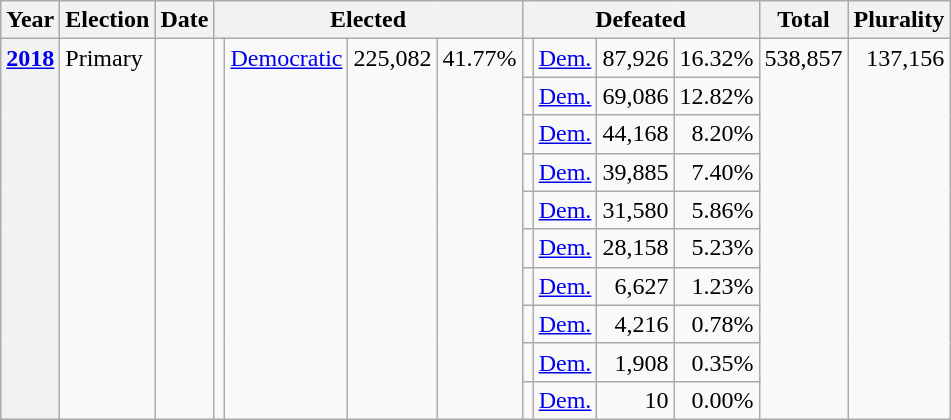<table class="wikitable">
<tr>
<th>Year</th>
<th>Election</th>
<th>Date</th>
<th colspan="4">Elected</th>
<th colspan="4">Defeated</th>
<th>Total</th>
<th>Plurality</th>
</tr>
<tr>
<th rowspan="10" valign="top"><a href='#'>2018</a></th>
<td rowspan="10" valign="top">Primary</td>
<td rowspan="10" valign="top"></td>
<td rowspan="10" valign="top"></td>
<td rowspan="10" valign="top" ><a href='#'>Democratic</a></td>
<td rowspan="10" align="right" valign="top">225,082</td>
<td rowspan="10" align="right" valign="top">41.77%</td>
<td valign="top"></td>
<td valign="top" ><a href='#'>Dem.</a></td>
<td align="right" valign="top">87,926</td>
<td align="right" valign="top">16.32%</td>
<td rowspan="10" align="right" valign="top">538,857</td>
<td rowspan="10" align="right" valign="top">137,156</td>
</tr>
<tr>
<td valign="top"></td>
<td valign="top" ><a href='#'>Dem.</a></td>
<td align="right" valign="top">69,086</td>
<td align="right" valign="top">12.82%</td>
</tr>
<tr>
<td valign="top"></td>
<td valign="top" ><a href='#'>Dem.</a></td>
<td align="right" valign="top">44,168</td>
<td align="right" valign="top">8.20%</td>
</tr>
<tr>
<td valign="top"></td>
<td valign="top" ><a href='#'>Dem.</a></td>
<td align="right" valign="top">39,885</td>
<td align="right" valign="top">7.40%</td>
</tr>
<tr>
<td valign="top"></td>
<td valign="top" ><a href='#'>Dem.</a></td>
<td align="right" valign="top">31,580</td>
<td align="right" valign="top">5.86%</td>
</tr>
<tr>
<td valign="top"></td>
<td valign="top" ><a href='#'>Dem.</a></td>
<td align="right" valign="top">28,158</td>
<td align="right" valign="top">5.23%</td>
</tr>
<tr>
<td valign="top"></td>
<td valign="top" ><a href='#'>Dem.</a></td>
<td align="right" valign="top">6,627</td>
<td align="right" valign="top">1.23%</td>
</tr>
<tr>
<td valign="top"></td>
<td valign="top" ><a href='#'>Dem.</a></td>
<td align="right" valign="top">4,216</td>
<td align="right" valign="top">0.78%</td>
</tr>
<tr>
<td valign="top"></td>
<td valign="top" ><a href='#'>Dem.</a></td>
<td align="right" valign="top">1,908</td>
<td align="right" valign="top">0.35%</td>
</tr>
<tr>
<td valign="top"></td>
<td valign="top" ><a href='#'>Dem.</a></td>
<td align="right" valign="top">10</td>
<td align="right" valign="top">0.00%</td>
</tr>
</table>
